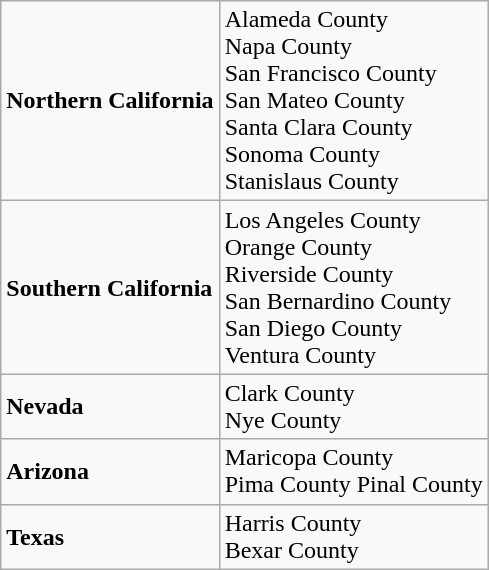<table class="wikitable">
<tr>
<td><strong>Northern California</strong></td>
<td>Alameda County<br>Napa County<br>San Francisco County<br>San Mateo County<br>Santa Clara County<br>Sonoma County<br>Stanislaus County</td>
</tr>
<tr>
<td><strong>Southern California</strong></td>
<td>Los Angeles County<br>Orange County<br>Riverside County<br>San Bernardino County<br>San Diego County<br>Ventura County</td>
</tr>
<tr>
<td><strong>Nevada</strong></td>
<td>Clark County<br>Nye County</td>
</tr>
<tr>
<td><strong>Arizona</strong></td>
<td>Maricopa County<br>Pima County
Pinal County</td>
</tr>
<tr>
<td><strong>Texas</strong></td>
<td>Harris County<br>Bexar County</td>
</tr>
</table>
